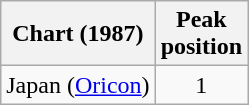<table class="wikitable sortable plainrowheaders">
<tr>
<th scope="col">Chart (1987)</th>
<th scope="col">Peak<br>position</th>
</tr>
<tr>
<td>Japan (<a href='#'>Oricon</a>)</td>
<td style="text-align:center;">1</td>
</tr>
</table>
